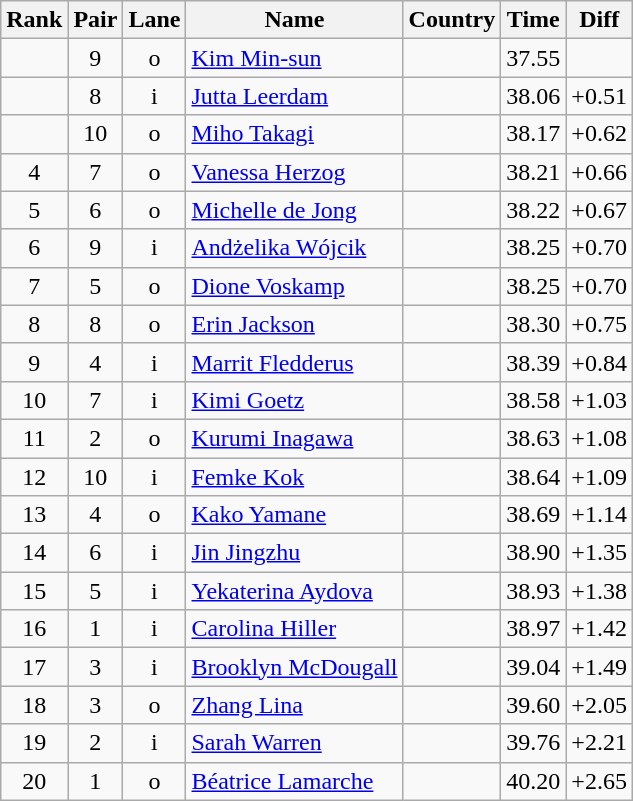<table class="wikitable sortable" style="text-align:center">
<tr>
<th>Rank</th>
<th>Pair</th>
<th>Lane</th>
<th>Name</th>
<th>Country</th>
<th>Time</th>
<th>Diff</th>
</tr>
<tr>
<td></td>
<td>9</td>
<td>o</td>
<td align=left><a href='#'>Kim Min-sun</a></td>
<td align=left></td>
<td>37.55</td>
<td></td>
</tr>
<tr>
<td></td>
<td>8</td>
<td>i</td>
<td align=left><a href='#'>Jutta Leerdam</a></td>
<td align=left></td>
<td>38.06</td>
<td>+0.51</td>
</tr>
<tr>
<td></td>
<td>10</td>
<td>o</td>
<td align=left><a href='#'>Miho Takagi</a></td>
<td align=left></td>
<td>38.17</td>
<td>+0.62</td>
</tr>
<tr>
<td>4</td>
<td>7</td>
<td>o</td>
<td align=left><a href='#'>Vanessa Herzog</a></td>
<td align=left></td>
<td>38.21</td>
<td>+0.66</td>
</tr>
<tr>
<td>5</td>
<td>6</td>
<td>o</td>
<td align=left><a href='#'>Michelle de Jong</a></td>
<td align=left></td>
<td>38.22</td>
<td>+0.67</td>
</tr>
<tr>
<td>6</td>
<td>9</td>
<td>i</td>
<td align=left><a href='#'>Andżelika Wójcik</a></td>
<td align=left></td>
<td>38.25</td>
<td>+0.70</td>
</tr>
<tr>
<td>7</td>
<td>5</td>
<td>o</td>
<td align=left><a href='#'>Dione Voskamp</a></td>
<td align=left></td>
<td>38.25</td>
<td>+0.70</td>
</tr>
<tr>
<td>8</td>
<td>8</td>
<td>o</td>
<td align=left><a href='#'>Erin Jackson</a></td>
<td align=left></td>
<td>38.30</td>
<td>+0.75</td>
</tr>
<tr>
<td>9</td>
<td>4</td>
<td>i</td>
<td align=left><a href='#'>Marrit Fledderus</a></td>
<td align=left></td>
<td>38.39</td>
<td>+0.84</td>
</tr>
<tr>
<td>10</td>
<td>7</td>
<td>i</td>
<td align=left><a href='#'>Kimi Goetz</a></td>
<td align=left></td>
<td>38.58</td>
<td>+1.03</td>
</tr>
<tr>
<td>11</td>
<td>2</td>
<td>o</td>
<td align=left><a href='#'>Kurumi Inagawa</a></td>
<td align=left></td>
<td>38.63</td>
<td>+1.08</td>
</tr>
<tr>
<td>12</td>
<td>10</td>
<td>i</td>
<td align=left><a href='#'>Femke Kok</a></td>
<td align=left></td>
<td>38.64</td>
<td>+1.09</td>
</tr>
<tr>
<td>13</td>
<td>4</td>
<td>o</td>
<td align=left><a href='#'>Kako Yamane</a></td>
<td align=left></td>
<td>38.69</td>
<td>+1.14</td>
</tr>
<tr>
<td>14</td>
<td>6</td>
<td>i</td>
<td align=left><a href='#'>Jin Jingzhu</a></td>
<td align=left></td>
<td>38.90</td>
<td>+1.35</td>
</tr>
<tr>
<td>15</td>
<td>5</td>
<td>i</td>
<td align=left><a href='#'>Yekaterina Aydova</a></td>
<td align=left></td>
<td>38.93</td>
<td>+1.38</td>
</tr>
<tr>
<td>16</td>
<td>1</td>
<td>i</td>
<td align=left><a href='#'>Carolina Hiller</a></td>
<td align=left></td>
<td>38.97</td>
<td>+1.42</td>
</tr>
<tr>
<td>17</td>
<td>3</td>
<td>i</td>
<td align=left><a href='#'>Brooklyn McDougall</a></td>
<td align=left></td>
<td>39.04</td>
<td>+1.49</td>
</tr>
<tr>
<td>18</td>
<td>3</td>
<td>o</td>
<td align=left><a href='#'>Zhang Lina</a></td>
<td align=left></td>
<td>39.60</td>
<td>+2.05</td>
</tr>
<tr>
<td>19</td>
<td>2</td>
<td>i</td>
<td align=left><a href='#'>Sarah Warren</a></td>
<td align=left></td>
<td>39.76</td>
<td>+2.21</td>
</tr>
<tr>
<td>20</td>
<td>1</td>
<td>o</td>
<td align=left><a href='#'>Béatrice Lamarche</a></td>
<td align=left></td>
<td>40.20</td>
<td>+2.65</td>
</tr>
</table>
